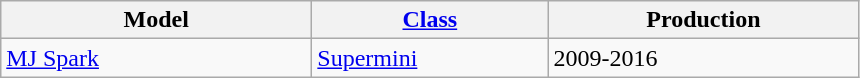<table class="wikitable">
<tr>
<th style="width:200px;">Model</th>
<th style="width:150px;"><a href='#'>Class</a></th>
<th style="width:200px;">Production</th>
</tr>
<tr>
<td valign="top"><a href='#'>MJ Spark</a></td>
<td valign="top"><a href='#'>Supermini</a></td>
<td valign="top">2009-2016</td>
</tr>
</table>
